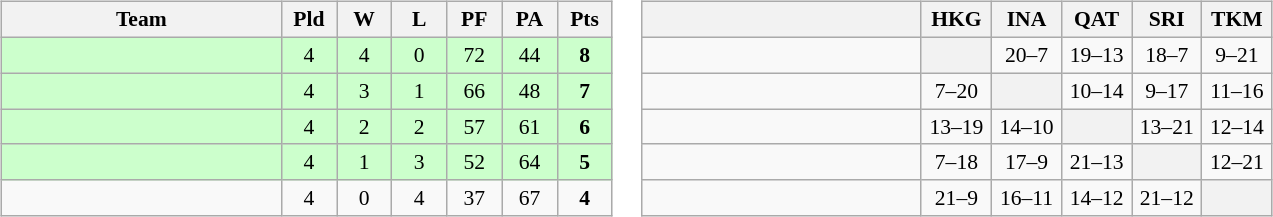<table>
<tr>
<td><br><table class="wikitable" style="text-align:center; font-size:90%">
<tr>
<th width=180>Team</th>
<th width=30>Pld</th>
<th width=30>W</th>
<th width=30>L</th>
<th width=30>PF</th>
<th width=30>PA</th>
<th width=30>Pts</th>
</tr>
<tr bgcolor="ccffcc">
<td align=left></td>
<td>4</td>
<td>4</td>
<td>0</td>
<td>72</td>
<td>44</td>
<td><strong>8</strong></td>
</tr>
<tr bgcolor="ccffcc">
<td align=left></td>
<td>4</td>
<td>3</td>
<td>1</td>
<td>66</td>
<td>48</td>
<td><strong>7</strong></td>
</tr>
<tr bgcolor="ccffcc">
<td align=left></td>
<td>4</td>
<td>2</td>
<td>2</td>
<td>57</td>
<td>61</td>
<td><strong>6</strong></td>
</tr>
<tr bgcolor="ccffcc">
<td align=left></td>
<td>4</td>
<td>1</td>
<td>3</td>
<td>52</td>
<td>64</td>
<td><strong>5</strong></td>
</tr>
<tr>
<td align=left></td>
<td>4</td>
<td>0</td>
<td>4</td>
<td>37</td>
<td>67</td>
<td><strong>4</strong></td>
</tr>
</table>
</td>
<td><br><table class="wikitable" style="text-align:center; font-size:90%">
<tr>
<th width="180"> </th>
<th width="40">HKG</th>
<th width="40">INA</th>
<th width="40">QAT</th>
<th width="40">SRI</th>
<th width="40">TKM</th>
</tr>
<tr>
<td align=left></td>
<th></th>
<td>20–7</td>
<td>19–13</td>
<td>18–7</td>
<td>9–21</td>
</tr>
<tr>
<td align=left></td>
<td>7–20</td>
<th></th>
<td>10–14</td>
<td>9–17</td>
<td>11–16</td>
</tr>
<tr>
<td align=left></td>
<td>13–19</td>
<td>14–10</td>
<th></th>
<td>13–21</td>
<td>12–14</td>
</tr>
<tr>
<td align=left></td>
<td>7–18</td>
<td>17–9</td>
<td>21–13</td>
<th></th>
<td>12–21</td>
</tr>
<tr>
<td align=left></td>
<td>21–9</td>
<td>16–11</td>
<td>14–12</td>
<td>21–12</td>
<th></th>
</tr>
</table>
</td>
</tr>
</table>
